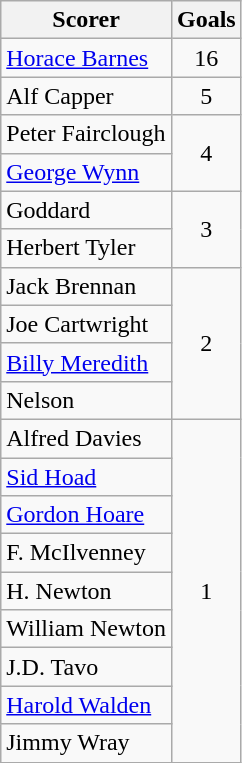<table class="wikitable">
<tr>
<th>Scorer</th>
<th>Goals</th>
</tr>
<tr>
<td> <a href='#'>Horace Barnes</a></td>
<td align=center>16</td>
</tr>
<tr>
<td> Alf Capper</td>
<td align=center>5</td>
</tr>
<tr>
<td>Peter Fairclough</td>
<td rowspan="2" align=center>4</td>
</tr>
<tr>
<td> <a href='#'>George Wynn</a></td>
</tr>
<tr>
<td>Goddard</td>
<td rowspan="2" align=center>3</td>
</tr>
<tr>
<td>Herbert Tyler</td>
</tr>
<tr>
<td>Jack Brennan</td>
<td rowspan="4" align=center>2</td>
</tr>
<tr>
<td>Joe Cartwright</td>
</tr>
<tr>
<td> <a href='#'>Billy Meredith</a></td>
</tr>
<tr>
<td>Nelson</td>
</tr>
<tr>
<td>Alfred Davies</td>
<td rowspan="9" align=center>1</td>
</tr>
<tr>
<td> <a href='#'>Sid Hoad</a></td>
</tr>
<tr>
<td> <a href='#'>Gordon Hoare</a></td>
</tr>
<tr>
<td>F. McIlvenney</td>
</tr>
<tr>
<td>H. Newton</td>
</tr>
<tr>
<td>William Newton</td>
</tr>
<tr>
<td>J.D. Tavo</td>
</tr>
<tr>
<td> <a href='#'>Harold Walden</a></td>
</tr>
<tr>
<td>Jimmy Wray</td>
</tr>
</table>
